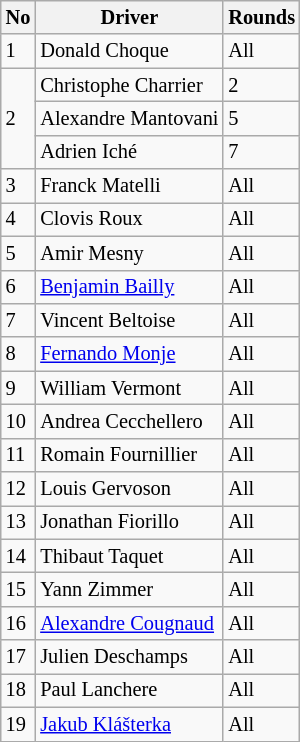<table class="wikitable" style="font-size: 85%;">
<tr>
<th>No</th>
<th>Driver</th>
<th>Rounds</th>
</tr>
<tr>
<td>1</td>
<td> Donald Choque</td>
<td>All</td>
</tr>
<tr>
<td rowspan=3>2</td>
<td> Christophe Charrier</td>
<td>2</td>
</tr>
<tr>
<td> Alexandre Mantovani</td>
<td>5</td>
</tr>
<tr>
<td> Adrien Iché</td>
<td>7</td>
</tr>
<tr>
<td>3</td>
<td> Franck Matelli</td>
<td>All</td>
</tr>
<tr>
<td>4</td>
<td> Clovis Roux</td>
<td>All</td>
</tr>
<tr>
<td>5</td>
<td> Amir Mesny</td>
<td>All</td>
</tr>
<tr>
<td>6</td>
<td> <a href='#'>Benjamin Bailly</a></td>
<td>All</td>
</tr>
<tr>
<td>7</td>
<td> Vincent Beltoise</td>
<td>All</td>
</tr>
<tr>
<td>8</td>
<td> <a href='#'>Fernando Monje</a></td>
<td>All</td>
</tr>
<tr>
<td>9</td>
<td> William Vermont</td>
<td>All</td>
</tr>
<tr>
<td>10</td>
<td> Andrea Cecchellero</td>
<td>All</td>
</tr>
<tr>
<td>11</td>
<td> Romain Fournillier</td>
<td>All</td>
</tr>
<tr>
<td>12</td>
<td> Louis Gervoson</td>
<td>All</td>
</tr>
<tr>
<td>13</td>
<td> Jonathan Fiorillo</td>
<td>All</td>
</tr>
<tr>
<td>14</td>
<td> Thibaut Taquet</td>
<td>All</td>
</tr>
<tr>
<td>15</td>
<td> Yann Zimmer</td>
<td>All</td>
</tr>
<tr>
<td>16</td>
<td> <a href='#'>Alexandre Cougnaud</a></td>
<td>All</td>
</tr>
<tr>
<td>17</td>
<td> Julien Deschamps</td>
<td>All</td>
</tr>
<tr>
<td>18</td>
<td> Paul Lanchere</td>
<td>All</td>
</tr>
<tr>
<td>19</td>
<td> <a href='#'>Jakub Klášterka</a></td>
<td>All</td>
</tr>
</table>
